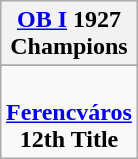<table class="wikitable" style="text-align: center; margin: 0 auto;">
<tr>
<th><a href='#'>OB I</a> 1927<br>Champions</th>
</tr>
<tr>
</tr>
<tr>
<td> <br><strong><a href='#'>Ferencváros</a></strong><br><strong>12th Title</strong></td>
</tr>
</table>
